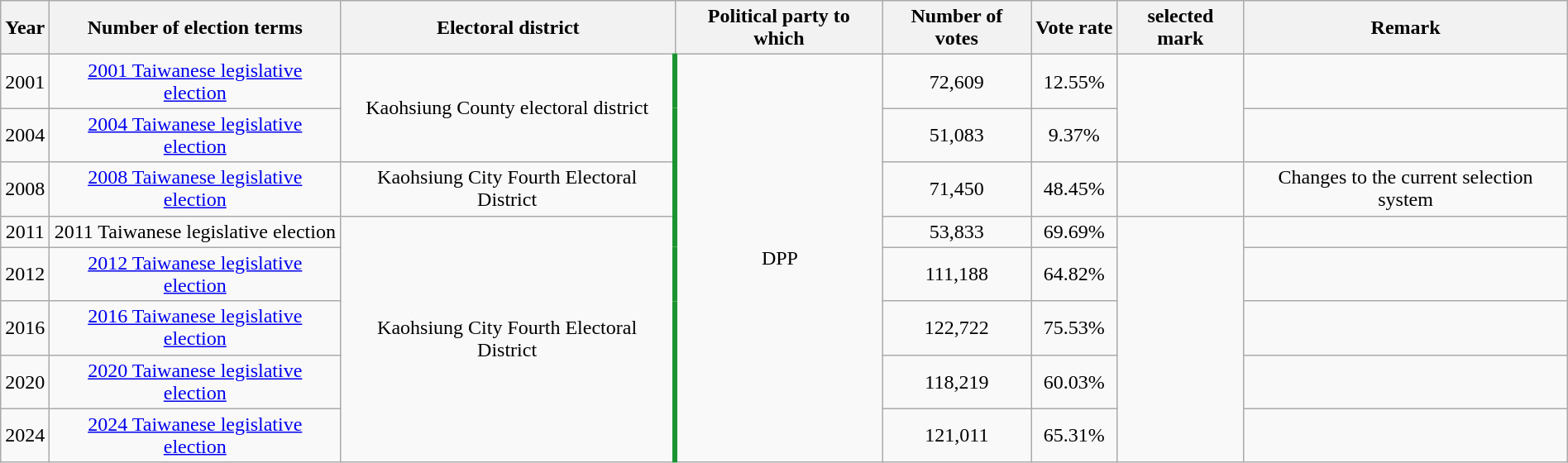<table class="wikitable" style="text-align: center; margin: 1em auto;">
<tr>
<th>Year</th>
<th>Number of election terms</th>
<th>Electoral district</th>
<th>Political party to which</th>
<th>Number of votes</th>
<th>Vote rate</th>
<th>selected mark</th>
<th>Remark</th>
</tr>
<tr>
<td>2001</td>
<td><a href='#'>2001 Taiwanese legislative election</a></td>
<td rowspan="2">Kaohsiung County electoral district</td>
<td rowspan="8" style="border-left:4px solid #1B9431;">DPP</td>
<td>72,609</td>
<td>12.55%</td>
<td rowspan="2"></td>
<td></td>
</tr>
<tr>
<td>2004</td>
<td><a href='#'>2004 Taiwanese legislative election</a></td>
<td>51,083</td>
<td>9.37%</td>
<td></td>
</tr>
<tr>
<td>2008</td>
<td><a href='#'>2008 Taiwanese legislative election</a></td>
<td>Kaohsiung City Fourth Electoral District</td>
<td>71,450</td>
<td>48.45%</td>
<td></td>
<td>Changes to the current selection system</td>
</tr>
<tr>
<td>2011</td>
<td>2011 Taiwanese legislative election</td>
<td rowspan="5">Kaohsiung City Fourth Electoral District</td>
<td>53,833</td>
<td>69.69%</td>
<td rowspan="5"></td>
<td></td>
</tr>
<tr>
<td>2012</td>
<td><a href='#'>2012 Taiwanese legislative election</a></td>
<td>111,188</td>
<td>64.82%</td>
<td></td>
</tr>
<tr>
<td>2016</td>
<td><a href='#'>2016 Taiwanese legislative election</a></td>
<td>122,722</td>
<td>75.53%</td>
<td></td>
</tr>
<tr>
<td>2020</td>
<td><a href='#'>2020 Taiwanese legislative election</a></td>
<td>118,219</td>
<td>60.03%</td>
<td></td>
</tr>
<tr>
<td>2024</td>
<td><a href='#'>2024 Taiwanese legislative election</a></td>
<td>121,011</td>
<td>65.31%</td>
<td></td>
</tr>
</table>
